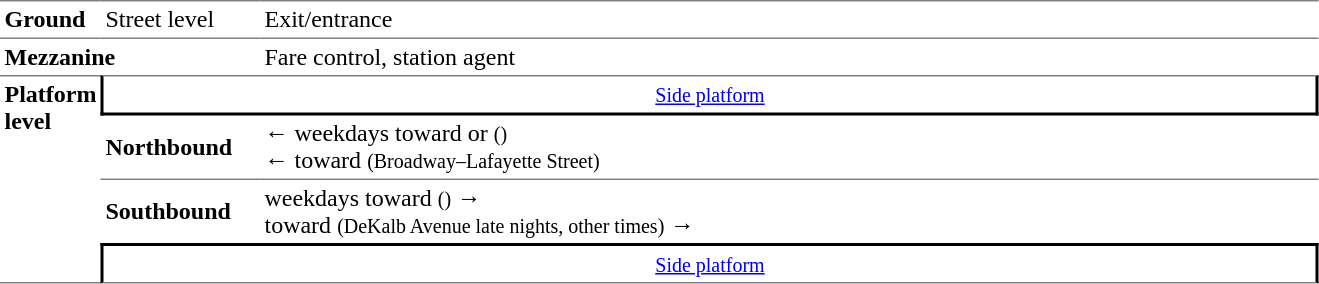<table table border=0 cellspacing=0 cellpadding=3>
<tr>
<td style="border-bottom:solid 1px gray;border-top:solid 1px gray;" width=50><strong>Ground</strong></td>
<td style="border-top:solid 1px gray;border-bottom:solid 1px gray;" width=100>Street level</td>
<td style="border-top:solid 1px gray;border-bottom:solid 1px gray;" width=700>Exit/entrance</td>
</tr>
<tr>
<td colspan=2><strong>Mezzanine</strong></td>
<td>Fare control, station agent</td>
</tr>
<tr>
<td style="border-top:solid 1px gray;border-bottom:solid 1px gray;" rowspan=4 valign=top><strong>Platform level</strong></td>
<td style="border-top:solid 1px gray;border-right:solid 2px black;border-left:solid 2px black;border-bottom:solid 2px black;text-align:center;" colspan=2><small><a href='#'>Side platform</a></small></td>
</tr>
<tr>
<td style="border-bottom:solid 1px gray;"><span><strong>Northbound</strong></span></td>
<td style="border-bottom:solid 1px gray;">←  weekdays toward  or  <small>()</small><br>←  toward  <small>(Broadway–Lafayette Street)</small></td>
</tr>
<tr>
<td><span><strong>Southbound</strong></span></td>
<td>  weekdays toward  <small>()</small> →<br>  toward  <small>(DeKalb Avenue late nights,  other times)</small> →</td>
</tr>
<tr>
<td style="border-bottom:solid 1px gray;border-top:solid 2px black;border-right:solid 2px black;border-left:solid 2px black;text-align:center;" colspan=2><small><a href='#'>Side platform</a></small></td>
</tr>
</table>
